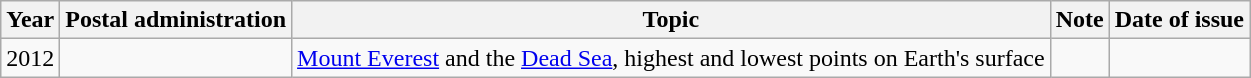<table class="wikitable">
<tr>
<th>Year</th>
<th>Postal administration</th>
<th>Topic</th>
<th>Note</th>
<th>Date of issue</th>
</tr>
<tr>
<td>2012</td>
<td></td>
<td><a href='#'>Mount Everest</a> and the <a href='#'>Dead Sea</a>, highest and lowest points on Earth's surface</td>
<td></td>
<td></td>
</tr>
</table>
